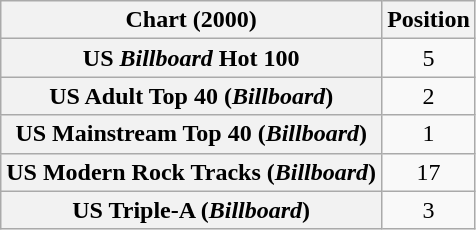<table class="wikitable sortable plainrowheaders" style="text-align:center">
<tr>
<th scope="col">Chart (2000)</th>
<th scope="col">Position</th>
</tr>
<tr>
<th scope="row">US <em>Billboard</em> Hot 100</th>
<td>5</td>
</tr>
<tr>
<th scope="row">US Adult Top 40 (<em>Billboard</em>)</th>
<td>2</td>
</tr>
<tr>
<th scope="row">US Mainstream Top 40 (<em>Billboard</em>)</th>
<td>1</td>
</tr>
<tr>
<th scope="row">US Modern Rock Tracks (<em>Billboard</em>)</th>
<td>17</td>
</tr>
<tr>
<th scope="row">US Triple-A (<em>Billboard</em>)</th>
<td>3</td>
</tr>
</table>
